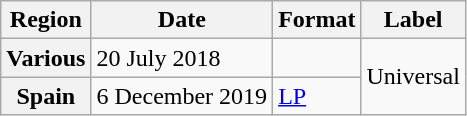<table class="wikitable plainrowheaders">
<tr>
<th scope="col">Region</th>
<th scope="col">Date</th>
<th scope="col">Format</th>
<th scope="col">Label</th>
</tr>
<tr>
<th scope="row">Various</th>
<td>20 July 2018</td>
<td></td>
<td rowspan="2">Universal</td>
</tr>
<tr>
<th scope="row">Spain</th>
<td>6 December 2019</td>
<td><a href='#'>LP</a></td>
</tr>
</table>
